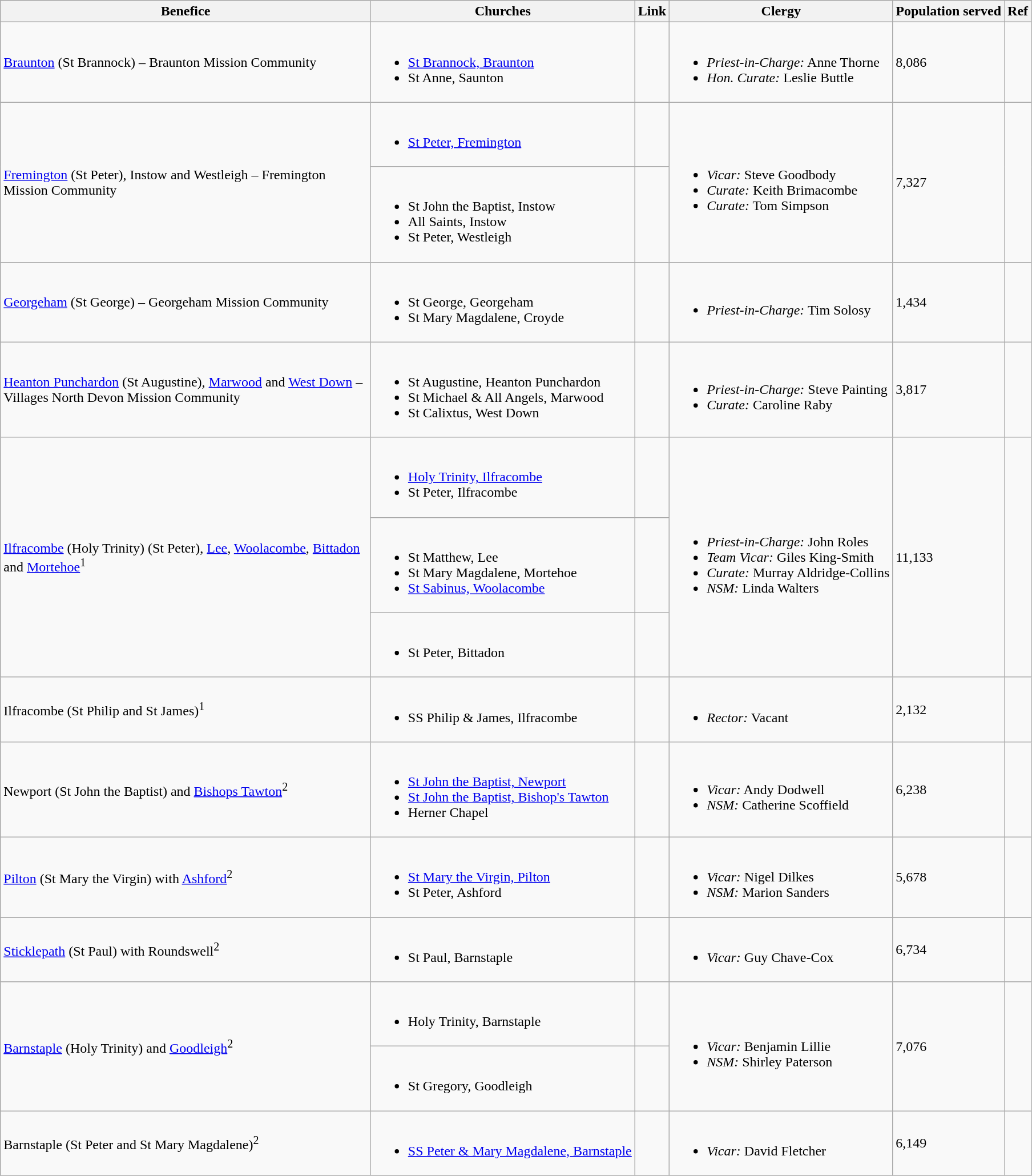<table class="wikitable">
<tr>
<th width="425">Benefice</th>
<th>Churches</th>
<th>Link</th>
<th>Clergy</th>
<th>Population served</th>
<th>Ref</th>
</tr>
<tr>
<td><a href='#'>Braunton</a> (St Brannock) – Braunton Mission Community</td>
<td><br><ul><li><a href='#'>St Brannock, Braunton</a></li><li>St Anne, Saunton</li></ul></td>
<td></td>
<td><br><ul><li><em>Priest-in-Charge:</em> Anne Thorne</li><li><em>Hon. Curate:</em> Leslie Buttle</li></ul></td>
<td>8,086</td>
<td></td>
</tr>
<tr>
<td rowspan="2"><a href='#'>Fremington</a> (St Peter), Instow and Westleigh – Fremington Mission Community</td>
<td><br><ul><li><a href='#'>St Peter, Fremington</a></li></ul></td>
<td></td>
<td rowspan="2"><br><ul><li><em>Vicar:</em> Steve Goodbody</li><li><em>Curate:</em> Keith Brimacombe</li><li><em>Curate:</em> Tom Simpson</li></ul></td>
<td rowspan="2">7,327</td>
<td rowspan="2"></td>
</tr>
<tr>
<td><br><ul><li>St John the Baptist, Instow</li><li>All Saints, Instow</li><li>St Peter, Westleigh</li></ul></td>
<td></td>
</tr>
<tr>
<td><a href='#'>Georgeham</a> (St George) – Georgeham Mission Community</td>
<td><br><ul><li>St George, Georgeham</li><li>St Mary Magdalene, Croyde</li></ul></td>
<td></td>
<td><br><ul><li><em>Priest-in-Charge:</em> Tim Solosy</li></ul></td>
<td>1,434</td>
<td></td>
</tr>
<tr>
<td><a href='#'>Heanton Punchardon</a> (St Augustine), <a href='#'>Marwood</a> and <a href='#'>West Down</a> – Villages North Devon Mission Community</td>
<td><br><ul><li>St Augustine, Heanton Punchardon</li><li>St Michael & All Angels, Marwood</li><li>St Calixtus, West Down</li></ul></td>
<td></td>
<td><br><ul><li><em>Priest-in-Charge:</em> Steve Painting</li><li><em>Curate:</em> Caroline Raby</li></ul></td>
<td>3,817</td>
<td></td>
</tr>
<tr>
<td rowspan="3"><a href='#'>Ilfracombe</a> (Holy Trinity) (St Peter), <a href='#'>Lee</a>, <a href='#'>Woolacombe</a>, <a href='#'>Bittadon</a> and <a href='#'>Mortehoe</a><sup>1</sup></td>
<td><br><ul><li><a href='#'>Holy Trinity, Ilfracombe</a></li><li>St Peter, Ilfracombe</li></ul></td>
<td></td>
<td rowspan="3"><br><ul><li><em>Priest-in-Charge:</em> John Roles</li><li><em>Team Vicar:</em> Giles King-Smith</li><li><em>Curate:</em> Murray Aldridge-Collins</li><li><em>NSM:</em> Linda Walters</li></ul></td>
<td rowspan="3">11,133</td>
<td rowspan="3"></td>
</tr>
<tr>
<td><br><ul><li>St Matthew, Lee</li><li>St Mary Magdalene, Mortehoe</li><li><a href='#'>St Sabinus, Woolacombe</a></li></ul></td>
<td></td>
</tr>
<tr>
<td><br><ul><li>St Peter, Bittadon</li></ul></td>
<td></td>
</tr>
<tr>
<td>Ilfracombe (St Philip and St James)<sup>1</sup></td>
<td><br><ul><li>SS Philip & James, Ilfracombe</li></ul></td>
<td></td>
<td><br><ul><li><em>Rector:</em> Vacant</li></ul></td>
<td>2,132</td>
<td></td>
</tr>
<tr>
<td>Newport (St John the Baptist) and <a href='#'>Bishops Tawton</a><sup>2</sup></td>
<td><br><ul><li><a href='#'>St John the Baptist, Newport</a></li><li><a href='#'>St John the Baptist, Bishop's Tawton</a></li><li>Herner Chapel</li></ul></td>
<td></td>
<td><br><ul><li><em>Vicar:</em> Andy Dodwell</li><li><em>NSM:</em> Catherine Scoffield</li></ul></td>
<td>6,238</td>
<td></td>
</tr>
<tr>
<td><a href='#'>Pilton</a> (St Mary the Virgin) with <a href='#'>Ashford</a><sup>2</sup></td>
<td><br><ul><li><a href='#'>St Mary the Virgin, Pilton</a></li><li>St Peter, Ashford</li></ul></td>
<td></td>
<td><br><ul><li><em>Vicar:</em> Nigel Dilkes</li><li><em>NSM:</em> Marion Sanders</li></ul></td>
<td>5,678</td>
<td></td>
</tr>
<tr>
<td><a href='#'>Sticklepath</a> (St Paul) with Roundswell<sup>2</sup></td>
<td><br><ul><li>St Paul, Barnstaple</li></ul></td>
<td></td>
<td><br><ul><li><em>Vicar:</em> Guy Chave-Cox</li></ul></td>
<td>6,734</td>
<td></td>
</tr>
<tr>
<td rowspan="2"><a href='#'>Barnstaple</a> (Holy Trinity) and <a href='#'>Goodleigh</a><sup>2</sup></td>
<td><br><ul><li>Holy Trinity, Barnstaple</li></ul></td>
<td></td>
<td rowspan="2"><br><ul><li><em>Vicar:</em> Benjamin Lillie</li><li><em>NSM:</em> Shirley Paterson</li></ul></td>
<td rowspan="2">7,076</td>
<td rowspan="2"></td>
</tr>
<tr>
<td><br><ul><li>St Gregory, Goodleigh</li></ul></td>
<td></td>
</tr>
<tr>
<td>Barnstaple (St Peter and St Mary Magdalene)<sup>2</sup></td>
<td><br><ul><li><a href='#'>SS Peter & Mary Magdalene, Barnstaple</a></li></ul></td>
<td></td>
<td><br><ul><li><em>Vicar:</em> David Fletcher</li></ul></td>
<td>6,149</td>
<td></td>
</tr>
</table>
